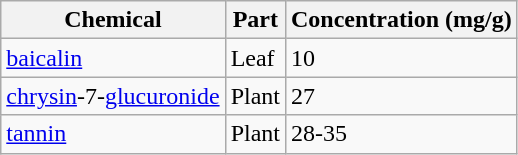<table class="wikitable">
<tr>
<th>Chemical</th>
<th>Part</th>
<th>Concentration (mg/g)</th>
</tr>
<tr>
<td><a href='#'>baicalin</a></td>
<td>Leaf</td>
<td>10</td>
</tr>
<tr>
<td><a href='#'>chrysin</a>-7-<a href='#'>glucuronide</a></td>
<td>Plant</td>
<td>27</td>
</tr>
<tr>
<td><a href='#'>tannin</a></td>
<td>Plant</td>
<td>28-35</td>
</tr>
</table>
